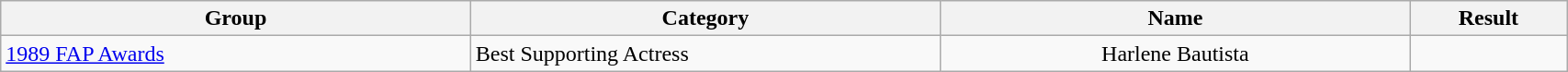<table | width="90%" class="wikitable sortable">
<tr>
<th width="30%">Group</th>
<th width="30%">Category</th>
<th width="30%">Name</th>
<th width="10%">Result</th>
</tr>
<tr>
<td align="left"><a href='#'>1989 FAP Awards</a></td>
<td>Best Supporting Actress</td>
<td align="center">Harlene Bautista</td>
<td></td>
</tr>
</table>
